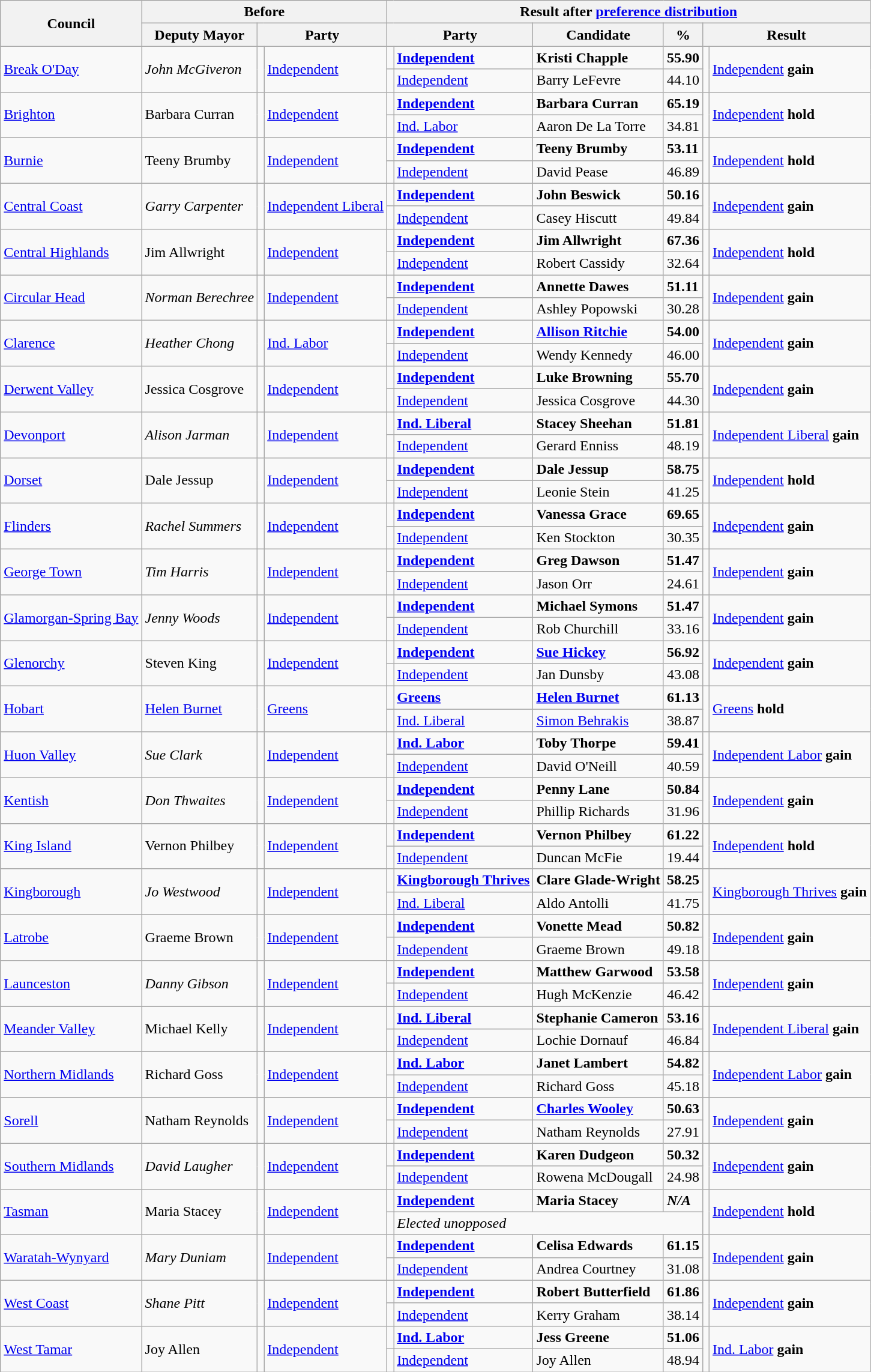<table class="wikitable sortable" style="border: none;">
<tr>
<th rowspan="2">Council</th>
<th colspan="3">Before</th>
<th colspan="8">Result after <a href='#'>preference distribution</a></th>
</tr>
<tr>
<th>Deputy Mayor</th>
<th colspan="2">Party</th>
<th colspan="2">Party</th>
<th>Candidate</th>
<th>%</th>
<th colspan="2">Result</th>
</tr>
<tr>
<td rowspan="2"><a href='#'>Break O'Day</a></td>
<td rowspan="2"><em>John McGiveron</em></td>
<td rowspan="2" ></td>
<td rowspan="2"><a href='#'>Independent</a></td>
<td></td>
<td><strong><a href='#'>Independent</a></strong></td>
<td><strong>Kristi Chapple</strong></td>
<td><strong>55.90</strong></td>
<td rowspan="2" ></td>
<td rowspan="2"><a href='#'>Independent</a> <strong>gain</strong></td>
</tr>
<tr>
<td></td>
<td><a href='#'>Independent</a></td>
<td>Barry LeFevre</td>
<td>44.10</td>
</tr>
<tr>
<td rowspan="2"><a href='#'>Brighton</a></td>
<td rowspan="2">Barbara Curran</td>
<td rowspan="2" ></td>
<td rowspan="2"><a href='#'>Independent</a></td>
<td></td>
<td><strong><a href='#'>Independent</a></strong></td>
<td><strong>Barbara Curran</strong></td>
<td><strong>65.19</strong></td>
<td rowspan="2" ></td>
<td rowspan="2"><a href='#'>Independent</a> <strong>hold</strong></td>
</tr>
<tr>
<td></td>
<td><a href='#'>Ind. Labor</a></td>
<td>Aaron De La Torre</td>
<td>34.81</td>
</tr>
<tr>
<td rowspan="2"><a href='#'>Burnie</a></td>
<td rowspan="2">Teeny Brumby</td>
<td rowspan="2" ></td>
<td rowspan="2"><a href='#'>Independent</a></td>
<td></td>
<td><strong><a href='#'>Independent</a></strong></td>
<td><strong>Teeny Brumby</strong></td>
<td><strong>53.11</strong></td>
<td rowspan="2" ></td>
<td rowspan="2"><a href='#'>Independent</a> <strong>hold</strong></td>
</tr>
<tr>
<td></td>
<td><a href='#'>Independent</a></td>
<td>David Pease</td>
<td>46.89</td>
</tr>
<tr>
<td rowspan="2"><a href='#'>Central Coast</a></td>
<td rowspan="2"><em>Garry Carpenter</em></td>
<td rowspan="2" ></td>
<td rowspan="2"><a href='#'>Independent Liberal</a></td>
<td></td>
<td><strong><a href='#'>Independent</a></strong></td>
<td><strong>John Beswick</strong></td>
<td><strong>50.16</strong></td>
<td rowspan="2" ></td>
<td rowspan="2"><a href='#'>Independent</a> <strong>gain</strong></td>
</tr>
<tr>
<td></td>
<td><a href='#'>Independent</a></td>
<td>Casey Hiscutt</td>
<td>49.84</td>
</tr>
<tr>
<td rowspan="2"><a href='#'>Central Highlands</a></td>
<td rowspan="2">Jim Allwright</td>
<td rowspan="2" ></td>
<td rowspan="2"><a href='#'>Independent</a></td>
<td></td>
<td><strong><a href='#'>Independent</a></strong></td>
<td><strong>Jim Allwright</strong></td>
<td><strong>67.36</strong></td>
<td rowspan="2" ></td>
<td rowspan="2"><a href='#'>Independent</a> <strong>hold</strong></td>
</tr>
<tr>
<td></td>
<td><a href='#'>Independent</a></td>
<td>Robert Cassidy</td>
<td>32.64</td>
</tr>
<tr>
<td rowspan="2"><a href='#'>Circular Head</a></td>
<td rowspan="2"><em>Norman Berechree</em></td>
<td rowspan="2" ></td>
<td rowspan="2"><a href='#'>Independent</a></td>
<td></td>
<td><strong><a href='#'>Independent</a></strong></td>
<td><strong>Annette Dawes</strong></td>
<td><strong>51.11</strong></td>
<td rowspan="2" ></td>
<td rowspan="2"><a href='#'>Independent</a> <strong>gain</strong></td>
</tr>
<tr>
<td></td>
<td><a href='#'>Independent</a></td>
<td>Ashley Popowski</td>
<td>30.28</td>
</tr>
<tr>
<td rowspan="2"><a href='#'>Clarence</a></td>
<td rowspan="2"><em>Heather Chong</em></td>
<td rowspan="2" ></td>
<td rowspan="2"><a href='#'>Ind. Labor</a></td>
<td></td>
<td><strong><a href='#'>Independent</a></strong></td>
<td><strong><a href='#'>Allison Ritchie</a></strong></td>
<td><strong>54.00</strong></td>
<td rowspan="2" ></td>
<td rowspan="2"><a href='#'>Independent</a> <strong>gain</strong></td>
</tr>
<tr>
<td></td>
<td><a href='#'>Independent</a></td>
<td>Wendy Kennedy</td>
<td>46.00</td>
</tr>
<tr>
<td rowspan="2"><a href='#'>Derwent Valley</a></td>
<td rowspan="2">Jessica Cosgrove</td>
<td rowspan="2" ></td>
<td rowspan="2"><a href='#'>Independent</a></td>
<td></td>
<td><strong><a href='#'>Independent</a></strong></td>
<td><strong>Luke Browning</strong></td>
<td><strong>55.70</strong></td>
<td rowspan="2" ></td>
<td rowspan="2"><a href='#'>Independent</a> <strong>gain</strong></td>
</tr>
<tr>
<td></td>
<td><a href='#'>Independent</a></td>
<td>Jessica Cosgrove</td>
<td>44.30</td>
</tr>
<tr>
<td rowspan="2"><a href='#'>Devonport</a></td>
<td rowspan="2"><em>Alison Jarman</em></td>
<td rowspan="2" ></td>
<td rowspan="2"><a href='#'>Independent</a></td>
<td></td>
<td><strong><a href='#'>Ind. Liberal</a></strong></td>
<td><strong>Stacey Sheehan</strong></td>
<td><strong>51.81</strong></td>
<td rowspan="2" ></td>
<td rowspan="2"><a href='#'>Independent Liberal</a> <strong>gain</strong></td>
</tr>
<tr>
<td></td>
<td><a href='#'>Independent</a></td>
<td>Gerard Enniss</td>
<td>48.19</td>
</tr>
<tr>
<td rowspan="2"><a href='#'>Dorset</a></td>
<td rowspan="2">Dale Jessup</td>
<td rowspan="2" ></td>
<td rowspan="2"><a href='#'>Independent</a></td>
<td></td>
<td><strong><a href='#'>Independent</a></strong></td>
<td><strong>Dale Jessup</strong></td>
<td><strong>58.75</strong></td>
<td rowspan="2" ></td>
<td rowspan="2"><a href='#'>Independent</a> <strong>hold</strong></td>
</tr>
<tr>
<td></td>
<td><a href='#'>Independent</a></td>
<td>Leonie Stein</td>
<td>41.25</td>
</tr>
<tr>
<td rowspan="2"><a href='#'>Flinders</a></td>
<td rowspan="2"><em>Rachel Summers</em></td>
<td rowspan="2" ></td>
<td rowspan="2"><a href='#'>Independent</a></td>
<td></td>
<td><strong><a href='#'>Independent</a></strong></td>
<td><strong>Vanessa Grace</strong></td>
<td><strong>69.65</strong></td>
<td rowspan="2" ></td>
<td rowspan="2"><a href='#'>Independent</a> <strong>gain</strong></td>
</tr>
<tr>
<td></td>
<td><a href='#'>Independent</a></td>
<td>Ken Stockton</td>
<td>30.35</td>
</tr>
<tr>
<td rowspan="2"><a href='#'>George Town</a></td>
<td rowspan="2"><em>Tim Harris</em></td>
<td rowspan="2" ></td>
<td rowspan="2"><a href='#'>Independent</a></td>
<td></td>
<td><strong><a href='#'>Independent</a></strong></td>
<td><strong>Greg Dawson</strong></td>
<td><strong>51.47</strong></td>
<td rowspan="2" ></td>
<td rowspan="2"><a href='#'>Independent</a> <strong>gain</strong></td>
</tr>
<tr>
<td></td>
<td><a href='#'>Independent</a></td>
<td>Jason Orr</td>
<td>24.61</td>
</tr>
<tr>
<td rowspan="2"><a href='#'>Glamorgan-Spring Bay</a></td>
<td rowspan="2"><em>Jenny Woods</em></td>
<td rowspan="2" ></td>
<td rowspan="2"><a href='#'>Independent</a></td>
<td></td>
<td><strong><a href='#'>Independent</a></strong></td>
<td><strong>Michael Symons</strong></td>
<td><strong>51.47</strong></td>
<td rowspan="2" ></td>
<td rowspan="2"><a href='#'>Independent</a> <strong>gain</strong></td>
</tr>
<tr>
<td></td>
<td><a href='#'>Independent</a></td>
<td>Rob Churchill</td>
<td>33.16</td>
</tr>
<tr>
<td rowspan="2"><a href='#'>Glenorchy</a></td>
<td rowspan="2">Steven King</td>
<td rowspan="2" ></td>
<td rowspan="2"><a href='#'>Independent</a></td>
<td></td>
<td><strong><a href='#'>Independent</a></strong></td>
<td><strong><a href='#'>Sue Hickey</a></strong></td>
<td><strong>56.92</strong></td>
<td rowspan="2" ></td>
<td rowspan="2"><a href='#'>Independent</a> <strong>gain</strong></td>
</tr>
<tr>
<td></td>
<td><a href='#'>Independent</a></td>
<td>Jan Dunsby</td>
<td>43.08</td>
</tr>
<tr>
<td rowspan="2"><a href='#'>Hobart</a></td>
<td rowspan="2"><a href='#'>Helen Burnet</a></td>
<td rowspan="2" ></td>
<td rowspan="2"><a href='#'>Greens</a></td>
<td></td>
<td><strong><a href='#'>Greens</a></strong></td>
<td><strong><a href='#'>Helen Burnet</a></strong></td>
<td><strong>61.13</strong></td>
<td rowspan="2" ></td>
<td rowspan="2"><a href='#'>Greens</a> <strong>hold</strong></td>
</tr>
<tr>
<td></td>
<td><a href='#'>Ind. Liberal</a></td>
<td><a href='#'>Simon Behrakis</a></td>
<td>38.87</td>
</tr>
<tr>
<td rowspan="2"><a href='#'>Huon Valley</a></td>
<td rowspan="2"><em>Sue Clark</em></td>
<td rowspan="2" ></td>
<td rowspan="2"><a href='#'>Independent</a></td>
<td></td>
<td><strong><a href='#'>Ind. Labor</a></strong></td>
<td><strong>Toby Thorpe</strong></td>
<td><strong>59.41</strong></td>
<td rowspan="2" ></td>
<td rowspan="2"><a href='#'>Independent Labor</a> <strong>gain</strong></td>
</tr>
<tr>
<td></td>
<td><a href='#'>Independent</a></td>
<td>David O'Neill</td>
<td>40.59</td>
</tr>
<tr>
<td rowspan="2"><a href='#'>Kentish</a></td>
<td rowspan="2"><em>Don Thwaites</em></td>
<td rowspan="2" ></td>
<td rowspan="2"><a href='#'>Independent</a></td>
<td></td>
<td><strong><a href='#'>Independent</a></strong></td>
<td><strong>Penny Lane</strong></td>
<td><strong>50.84</strong></td>
<td rowspan="2" ></td>
<td rowspan="2"><a href='#'>Independent</a> <strong>gain</strong></td>
</tr>
<tr>
<td></td>
<td><a href='#'>Independent</a></td>
<td>Phillip Richards</td>
<td>31.96</td>
</tr>
<tr>
<td rowspan="2"><a href='#'>King Island</a></td>
<td rowspan="2">Vernon Philbey</td>
<td rowspan="2" ></td>
<td rowspan="2"><a href='#'>Independent</a></td>
<td></td>
<td><strong><a href='#'>Independent</a></strong></td>
<td><strong>Vernon Philbey</strong></td>
<td><strong>61.22</strong></td>
<td rowspan="2" ></td>
<td rowspan="2"><a href='#'>Independent</a> <strong>hold</strong></td>
</tr>
<tr>
<td></td>
<td><a href='#'>Independent</a></td>
<td>Duncan McFie</td>
<td>19.44</td>
</tr>
<tr>
<td rowspan="2"><a href='#'>Kingborough</a></td>
<td rowspan="2"><em>Jo Westwood</em></td>
<td rowspan="2" ></td>
<td rowspan="2"><a href='#'>Independent</a></td>
<td></td>
<td><strong><a href='#'>Kingborough Thrives</a></strong></td>
<td><strong>Clare Glade-Wright</strong></td>
<td><strong>58.25</strong></td>
<td rowspan="2" ></td>
<td rowspan="2"><a href='#'>Kingborough Thrives</a> <strong>gain</strong></td>
</tr>
<tr>
<td></td>
<td><a href='#'>Ind. Liberal</a></td>
<td>Aldo Antolli</td>
<td>41.75</td>
</tr>
<tr>
<td rowspan="2"><a href='#'>Latrobe</a></td>
<td rowspan="2">Graeme Brown</td>
<td rowspan="2" ></td>
<td rowspan="2"><a href='#'>Independent</a></td>
<td></td>
<td><strong><a href='#'>Independent</a></strong></td>
<td><strong>Vonette Mead</strong></td>
<td><strong>50.82</strong></td>
<td rowspan="2" ></td>
<td rowspan="2"><a href='#'>Independent</a> <strong>gain</strong></td>
</tr>
<tr>
<td></td>
<td><a href='#'>Independent</a></td>
<td>Graeme Brown</td>
<td>49.18</td>
</tr>
<tr>
<td rowspan="2"><a href='#'>Launceston</a></td>
<td rowspan="2"><em>Danny Gibson</em></td>
<td rowspan="2" ></td>
<td rowspan="2"><a href='#'>Independent</a></td>
<td></td>
<td><strong><a href='#'>Independent</a></strong></td>
<td><strong>Matthew Garwood</strong></td>
<td><strong>53.58</strong></td>
<td rowspan="2" ></td>
<td rowspan="2"><a href='#'>Independent</a> <strong>gain</strong></td>
</tr>
<tr>
<td></td>
<td><a href='#'>Independent</a></td>
<td>Hugh McKenzie</td>
<td>46.42</td>
</tr>
<tr>
<td rowspan="2"><a href='#'>Meander Valley</a></td>
<td rowspan="2">Michael Kelly</td>
<td rowspan="2" ></td>
<td rowspan="2"><a href='#'>Independent</a></td>
<td></td>
<td><strong><a href='#'>Ind. Liberal</a></strong></td>
<td><strong>Stephanie Cameron</strong></td>
<td><strong>53.16</strong></td>
<td rowspan="2" ></td>
<td rowspan="2"><a href='#'>Independent Liberal</a> <strong>gain</strong></td>
</tr>
<tr>
<td></td>
<td><a href='#'>Independent</a></td>
<td>Lochie Dornauf</td>
<td>46.84</td>
</tr>
<tr>
<td rowspan="2"><a href='#'>Northern Midlands</a></td>
<td rowspan="2">Richard Goss</td>
<td rowspan="2" ></td>
<td rowspan="2"><a href='#'>Independent</a></td>
<td></td>
<td><strong><a href='#'>Ind. Labor</a></strong></td>
<td><strong>Janet Lambert</strong></td>
<td><strong>54.82</strong></td>
<td rowspan="2" ></td>
<td rowspan="2"><a href='#'>Independent Labor</a> <strong>gain</strong></td>
</tr>
<tr>
<td></td>
<td><a href='#'>Independent</a></td>
<td>Richard Goss</td>
<td>45.18</td>
</tr>
<tr>
<td rowspan="2"><a href='#'>Sorell</a></td>
<td rowspan="2">Natham Reynolds</td>
<td rowspan="2" ></td>
<td rowspan="2"><a href='#'>Independent</a></td>
<td></td>
<td><strong><a href='#'>Independent</a></strong></td>
<td><strong><a href='#'>Charles Wooley</a></strong></td>
<td><strong>50.63</strong></td>
<td rowspan="2" ></td>
<td rowspan="2"><a href='#'>Independent</a> <strong>gain</strong></td>
</tr>
<tr>
<td></td>
<td><a href='#'>Independent</a></td>
<td>Natham Reynolds</td>
<td>27.91</td>
</tr>
<tr>
<td rowspan="2"><a href='#'>Southern Midlands</a></td>
<td rowspan="2"><em>David Laugher</em></td>
<td rowspan="2" ></td>
<td rowspan="2"><a href='#'>Independent</a></td>
<td></td>
<td><strong><a href='#'>Independent</a></strong></td>
<td><strong>Karen Dudgeon</strong></td>
<td><strong>50.32</strong></td>
<td rowspan="2" ></td>
<td rowspan="2"><a href='#'>Independent</a> <strong>gain</strong></td>
</tr>
<tr>
<td></td>
<td><a href='#'>Independent</a></td>
<td>Rowena McDougall</td>
<td>24.98</td>
</tr>
<tr>
<td rowspan="2"><a href='#'>Tasman</a></td>
<td rowspan="2">Maria Stacey</td>
<td rowspan="2" ></td>
<td rowspan="2"><a href='#'>Independent</a></td>
<td></td>
<td><strong><a href='#'>Independent</a></strong></td>
<td><strong>Maria Stacey</strong></td>
<td><strong><em>N/A</em></strong></td>
<td rowspan="2" ></td>
<td rowspan="2"><a href='#'>Independent</a> <strong>hold</strong></td>
</tr>
<tr>
<td></td>
<td colspan="3"><em>Elected unopposed</em></td>
</tr>
<tr>
<td rowspan="2"><a href='#'>Waratah-Wynyard</a></td>
<td rowspan="2"><em>Mary Duniam</em></td>
<td rowspan="2" ></td>
<td rowspan="2"><a href='#'>Independent</a></td>
<td></td>
<td><strong><a href='#'>Independent</a></strong></td>
<td><strong>Celisa Edwards</strong></td>
<td><strong>61.15</strong></td>
<td rowspan="2" ></td>
<td rowspan="2"><a href='#'>Independent</a> <strong>gain</strong></td>
</tr>
<tr>
<td></td>
<td><a href='#'>Independent</a></td>
<td>Andrea Courtney</td>
<td>31.08</td>
</tr>
<tr>
<td rowspan="2"><a href='#'>West Coast</a></td>
<td rowspan="2"><em>Shane Pitt</em></td>
<td rowspan="2" ></td>
<td rowspan="2"><a href='#'>Independent</a></td>
<td></td>
<td><strong><a href='#'>Independent</a></strong></td>
<td><strong>Robert Butterfield</strong></td>
<td><strong>61.86</strong></td>
<td rowspan="2" ></td>
<td rowspan="2"><a href='#'>Independent</a> <strong>gain</strong></td>
</tr>
<tr>
<td></td>
<td><a href='#'>Independent</a></td>
<td>Kerry Graham</td>
<td>38.14</td>
</tr>
<tr>
<td rowspan="2"><a href='#'>West Tamar</a></td>
<td rowspan="2">Joy Allen</td>
<td rowspan="2" ></td>
<td rowspan="2"><a href='#'>Independent</a></td>
<td></td>
<td><strong><a href='#'>Ind. Labor</a></strong></td>
<td><strong>Jess Greene</strong></td>
<td><strong>51.06</strong></td>
<td rowspan="2" ></td>
<td rowspan="2"><a href='#'>Ind. Labor</a> <strong>gain</strong></td>
</tr>
<tr>
<td></td>
<td><a href='#'>Independent</a></td>
<td>Joy Allen</td>
<td>48.94</td>
</tr>
</table>
